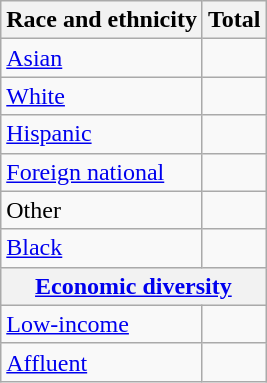<table class="wikitable float right sortable collapsible"; text-align:right; font-size:80%;">
<tr>
<th>Race and ethnicity</th>
<th colspan="2" data-sort-type=number>Total</th>
</tr>
<tr>
<td><a href='#'>Asian</a></td>
<td align=right></td>
</tr>
<tr>
<td><a href='#'>White</a></td>
<td align=right></td>
</tr>
<tr>
<td><a href='#'>Hispanic</a></td>
<td align=right></td>
</tr>
<tr>
<td><a href='#'>Foreign national</a></td>
<td align=right></td>
</tr>
<tr>
<td>Other</td>
<td align=right></td>
</tr>
<tr>
<td><a href='#'>Black</a></td>
<td align=right></td>
</tr>
<tr>
<th colspan="4" data-sort-type=number><a href='#'>Economic diversity</a></th>
</tr>
<tr>
<td><a href='#'>Low-income</a></td>
<td align=right></td>
</tr>
<tr>
<td><a href='#'>Affluent</a></td>
<td align=right></td>
</tr>
</table>
